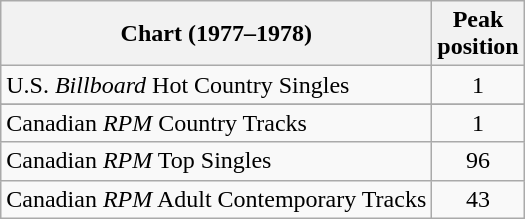<table class="wikitable sortable">
<tr>
<th align="left">Chart (1977–1978)</th>
<th align="center">Peak<br>position</th>
</tr>
<tr>
<td align="left">U.S. <em>Billboard</em> Hot Country Singles</td>
<td align="center">1</td>
</tr>
<tr>
</tr>
<tr>
<td align="left">Canadian <em>RPM</em> Country Tracks</td>
<td align="center">1</td>
</tr>
<tr>
<td align="left">Canadian <em>RPM</em> Top Singles</td>
<td align="center">96</td>
</tr>
<tr>
<td align="left">Canadian <em>RPM</em> Adult Contemporary Tracks</td>
<td align="center">43</td>
</tr>
</table>
